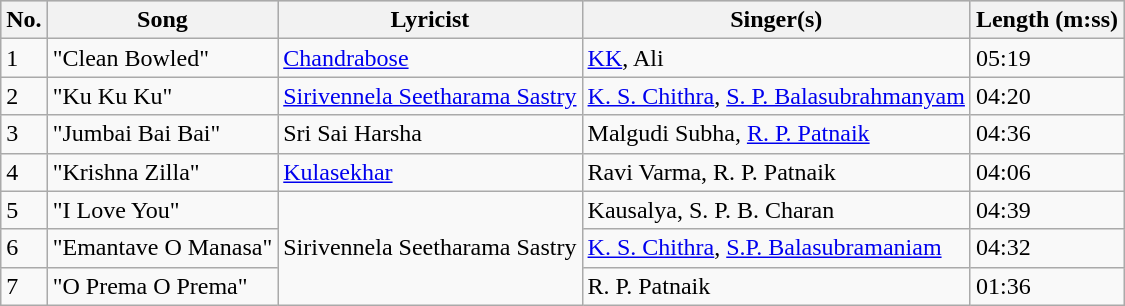<table class="wikitable">
<tr style="background:#cccccf; text-align:center;">
<th>No.</th>
<th>Song</th>
<th>Lyricist</th>
<th>Singer(s)</th>
<th>Length (m:ss)</th>
</tr>
<tr>
<td>1</td>
<td>"Clean Bowled"</td>
<td><a href='#'>Chandrabose</a></td>
<td><a href='#'>KK</a>, Ali</td>
<td>05:19</td>
</tr>
<tr>
<td>2</td>
<td>"Ku Ku Ku"</td>
<td><a href='#'>Sirivennela Seetharama Sastry</a></td>
<td><a href='#'>K. S. Chithra</a>, <a href='#'>S. P. Balasubrahmanyam</a></td>
<td>04:20</td>
</tr>
<tr>
<td>3</td>
<td>"Jumbai Bai Bai"</td>
<td>Sri Sai Harsha</td>
<td>Malgudi Subha, <a href='#'>R. P. Patnaik</a></td>
<td>04:36</td>
</tr>
<tr>
<td>4</td>
<td>"Krishna Zilla"</td>
<td><a href='#'>Kulasekhar</a></td>
<td>Ravi Varma, R. P. Patnaik</td>
<td>04:06</td>
</tr>
<tr>
<td>5</td>
<td>"I Love You"</td>
<td rowspan="3">Sirivennela Seetharama Sastry</td>
<td>Kausalya, S. P. B. Charan</td>
<td>04:39</td>
</tr>
<tr>
<td>6</td>
<td>"Emantave O Manasa"</td>
<td><a href='#'>K. S. Chithra</a>, <a href='#'>S.P. Balasubramaniam</a></td>
<td>04:32</td>
</tr>
<tr>
<td>7</td>
<td>"O Prema O Prema"</td>
<td>R. P. Patnaik</td>
<td>01:36</td>
</tr>
</table>
